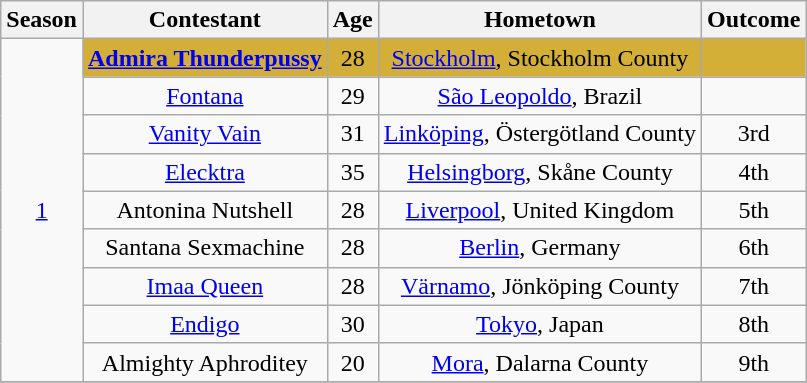<table class="wikitable sortable" style="text-align:center">
<tr>
<th scope="col">Season</th>
<th scope="col">Contestant</th>
<th scope="col">Age</th>
<th scope="col">Hometown</th>
<th scope="col">Outcome</th>
</tr>
<tr>
<td rowspan="9"><a href='#'>1</a></td>
<td bgcolor="#D4AF37" nowrap><strong><a href='#'>Admira Thunderpussy</a></strong></td>
<td bgcolor="#D4AF37">28</td>
<td bgcolor="#D4AF37"><a href='#'>Stockholm</a>, Stockholm County</td>
<td bgcolor="#D4AF37"></td>
</tr>
<tr>
<td><a href='#'>Fontana</a></td>
<td>29</td>
<td><a href='#'>São Leopoldo</a>, Brazil</td>
<td nowrap></td>
</tr>
<tr>
<td><a href='#'>Vanity Vain</a></td>
<td>31</td>
<td nowrap><a href='#'>Linköping</a>, Östergötland County</td>
<td>3rd</td>
</tr>
<tr>
<td><a href='#'>Elecktra</a></td>
<td>35</td>
<td><a href='#'>Helsingborg</a>, Skåne County</td>
<td>4th</td>
</tr>
<tr>
<td>Antonina Nutshell</td>
<td>28</td>
<td><a href='#'>Liverpool</a>, United Kingdom</td>
<td>5th</td>
</tr>
<tr>
<td>Santana Sexmachine</td>
<td>28</td>
<td><a href='#'>Berlin</a>, Germany</td>
<td>6th</td>
</tr>
<tr>
<td><a href='#'>Imaa Queen</a></td>
<td>28</td>
<td><a href='#'>Värnamo</a>, Jönköping County</td>
<td>7th</td>
</tr>
<tr>
<td><a href='#'>Endigo</a></td>
<td>30</td>
<td><a href='#'>Tokyo</a>, Japan</td>
<td>8th</td>
</tr>
<tr>
<td>Almighty Aphroditey</td>
<td>20</td>
<td><a href='#'>Mora</a>, Dalarna County</td>
<td>9th</td>
</tr>
<tr>
</tr>
</table>
